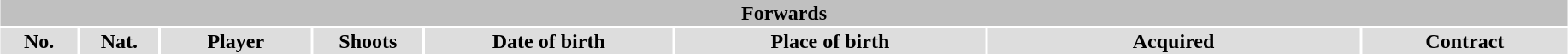<table class="toccolours"  style="width:97%; clear:both; margin:1.5em auto; text-align:center;">
<tr>
<th colspan="11" style="background:silver; color:black;">Forwards</th>
</tr>
<tr style="background:#ddd;">
<th width=5%>No.</th>
<th width=5%>Nat.</th>
<th !width=22%>Player</th>
<th width=7%>Shoots</th>
<th width=16%>Date of birth</th>
<th width=20%>Place of birth</th>
<th width=24%>Acquired</th>
<td><strong>Contract</strong></td>
</tr>
</table>
